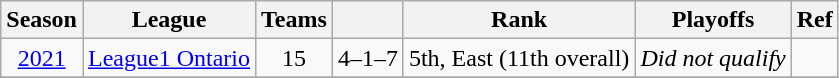<table class="wikitable" style="text-align: center;">
<tr>
<th>Season</th>
<th>League</th>
<th>Teams</th>
<th></th>
<th>Rank</th>
<th>Playoffs</th>
<th>Ref</th>
</tr>
<tr>
<td><a href='#'>2021</a></td>
<td><a href='#'>League1 Ontario</a></td>
<td>15</td>
<td>4–1–7</td>
<td>5th, East (11th overall)</td>
<td><em>Did not qualify</em></td>
<td></td>
</tr>
<tr>
</tr>
</table>
